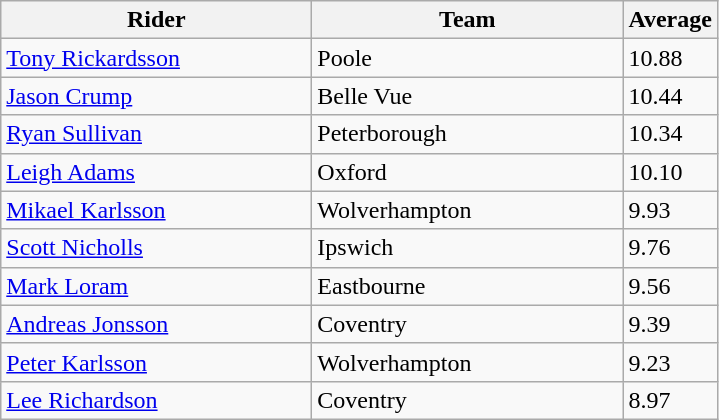<table class="wikitable" style="font-size: 100%">
<tr>
<th width=200>Rider</th>
<th width=200>Team</th>
<th width=40>Average</th>
</tr>
<tr>
<td align="left"> <a href='#'>Tony Rickardsson</a></td>
<td>Poole</td>
<td>10.88</td>
</tr>
<tr>
<td align="left"> <a href='#'>Jason Crump</a></td>
<td>Belle Vue</td>
<td>10.44</td>
</tr>
<tr>
<td align="left"> <a href='#'>Ryan Sullivan</a></td>
<td>Peterborough</td>
<td>10.34</td>
</tr>
<tr>
<td align="left"> <a href='#'>Leigh Adams</a></td>
<td>Oxford</td>
<td>10.10</td>
</tr>
<tr>
<td align="left"> <a href='#'>Mikael Karlsson</a></td>
<td>Wolverhampton</td>
<td>9.93</td>
</tr>
<tr>
<td align="left"> <a href='#'>Scott Nicholls</a></td>
<td>Ipswich</td>
<td>9.76</td>
</tr>
<tr>
<td align="left"> <a href='#'>Mark Loram</a></td>
<td>Eastbourne</td>
<td>9.56</td>
</tr>
<tr>
<td align="left"> <a href='#'>Andreas Jonsson</a></td>
<td>Coventry</td>
<td>9.39</td>
</tr>
<tr>
<td align="left"> <a href='#'>Peter Karlsson</a></td>
<td>Wolverhampton</td>
<td>9.23</td>
</tr>
<tr>
<td align="left"> <a href='#'>Lee Richardson</a></td>
<td>Coventry</td>
<td>8.97</td>
</tr>
</table>
